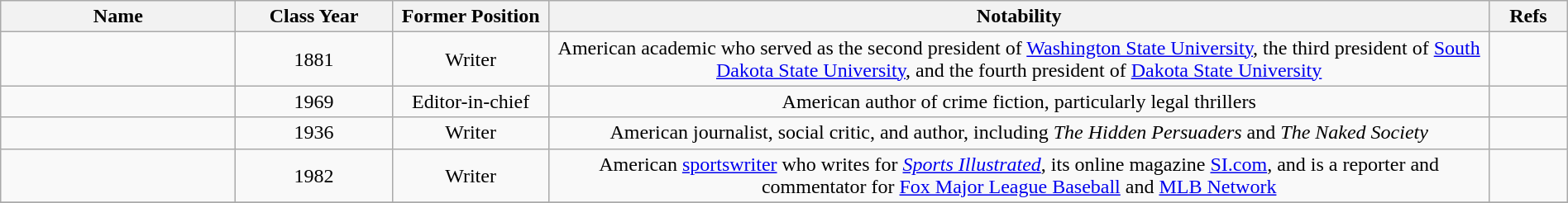<table class="wikitable sortable" style="width:100%">
<tr>
<th width="15%">Name</th>
<th width="10%">Class Year</th>
<th width="10%">Former Position</th>
<th width="*" class="unsortable">Notability</th>
<th width="5%" class="unsortable">Refs</th>
</tr>
<tr>
<td></td>
<td align="center">1881</td>
<td align="center">Writer</td>
<td align="center">American academic who served as the second president of <a href='#'>Washington State University</a>, the third president of <a href='#'>South Dakota State University</a>, and the fourth president of <a href='#'>Dakota State University</a></td>
<td align="center"></td>
</tr>
<tr>
<td></td>
<td align="center">1969</td>
<td align="center">Editor-in-chief</td>
<td align="center">American author of crime fiction, particularly legal thrillers</td>
<td align="center"></td>
</tr>
<tr>
<td></td>
<td align="center">1936</td>
<td align="center">Writer</td>
<td align="center">American journalist, social critic, and author, including <em>The Hidden Persuaders</em> and <em>The Naked Society</em></td>
<td align="center"></td>
</tr>
<tr>
<td></td>
<td align="center">1982</td>
<td align="center">Writer</td>
<td align="center">American <a href='#'>sportswriter</a> who writes for <em><a href='#'>Sports Illustrated</a></em>, its online magazine <a href='#'>SI.com</a>, and is a reporter and commentator for <a href='#'>Fox Major League Baseball</a> and <a href='#'>MLB Network</a></td>
<td align="center"></td>
</tr>
<tr>
</tr>
</table>
